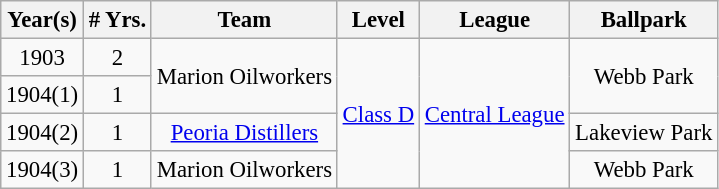<table class="wikitable" style="text-align:center; font-size: 95%;">
<tr>
<th>Year(s)</th>
<th># Yrs.</th>
<th>Team</th>
<th>Level</th>
<th>League</th>
<th>Ballpark</th>
</tr>
<tr>
<td>1903</td>
<td>2</td>
<td Rowspan=2>Marion Oilworkers</td>
<td rowspan=4><a href='#'>Class D</a></td>
<td rowspan=4><a href='#'>Central League</a></td>
<td rowspan=2>Webb Park</td>
</tr>
<tr>
<td>1904(1)</td>
<td>1</td>
</tr>
<tr>
<td>1904(2)</td>
<td>1</td>
<td><a href='#'>Peoria Distillers</a></td>
<td>Lakeview Park</td>
</tr>
<tr>
<td>1904(3)</td>
<td>1</td>
<td>Marion Oilworkers</td>
<td>Webb Park</td>
</tr>
</table>
